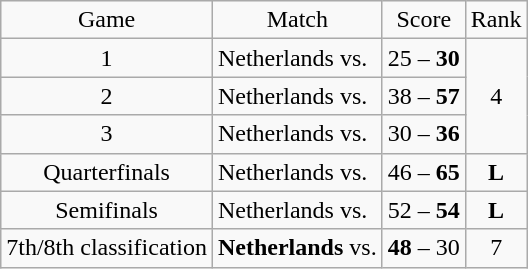<table class="wikitable">
<tr>
<td style="text-align:center;">Game</td>
<td style="text-align:center;">Match</td>
<td style="text-align:center;">Score</td>
<td style="text-align:center;">Rank</td>
</tr>
<tr>
<td style="text-align:center;">1</td>
<td>Netherlands vs. <strong></strong></td>
<td style="text-align:center;">25 – <strong>30</strong></td>
<td rowspan="3" style="text-align:center;">4</td>
</tr>
<tr>
<td style="text-align:center;">2</td>
<td>Netherlands vs. <strong></strong></td>
<td style="text-align:center;">38 – <strong>57</strong></td>
</tr>
<tr>
<td style="text-align:center;">3</td>
<td>Netherlands vs. <strong></strong></td>
<td style="text-align:center;">30 – <strong>36</strong></td>
</tr>
<tr>
<td style="text-align:center;">Quarterfinals</td>
<td>Netherlands vs. <strong></strong></td>
<td style="text-align:center;">46 – <strong>65</strong></td>
<td style="text-align:center;"><strong>L</strong></td>
</tr>
<tr>
<td style="text-align:center;">Semifinals</td>
<td>Netherlands vs. <strong></strong></td>
<td style="text-align:center;">52 – <strong>54</strong></td>
<td style="text-align:center;"><strong>L</strong></td>
</tr>
<tr>
<td style="text-align:center;">7th/8th classification</td>
<td><strong>Netherlands</strong> vs. </td>
<td style="text-align:center;"><strong>48</strong> – 30</td>
<td style="text-align:center;">7</td>
</tr>
</table>
